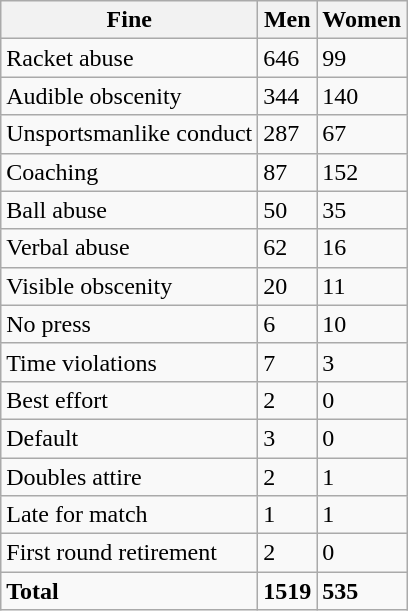<table class="wikitable">
<tr>
<th>Fine</th>
<th>Men</th>
<th>Women</th>
</tr>
<tr>
<td>Racket abuse</td>
<td>646</td>
<td>99</td>
</tr>
<tr>
<td>Audible obscenity</td>
<td>344</td>
<td>140</td>
</tr>
<tr>
<td>Unsportsmanlike conduct</td>
<td>287</td>
<td>67</td>
</tr>
<tr>
<td>Coaching</td>
<td>87</td>
<td>152</td>
</tr>
<tr>
<td>Ball abuse</td>
<td>50</td>
<td>35</td>
</tr>
<tr>
<td>Verbal abuse</td>
<td>62</td>
<td>16</td>
</tr>
<tr>
<td>Visible obscenity</td>
<td>20</td>
<td>11</td>
</tr>
<tr>
<td>No press</td>
<td>6</td>
<td>10</td>
</tr>
<tr>
<td>Time violations</td>
<td>7</td>
<td>3</td>
</tr>
<tr>
<td>Best effort</td>
<td>2</td>
<td>0</td>
</tr>
<tr>
<td>Default</td>
<td>3</td>
<td>0</td>
</tr>
<tr>
<td>Doubles attire</td>
<td>2</td>
<td>1</td>
</tr>
<tr>
<td>Late for match</td>
<td>1</td>
<td>1</td>
</tr>
<tr>
<td>First round retirement</td>
<td>2</td>
<td>0</td>
</tr>
<tr>
<td><strong>Total</strong></td>
<td><strong>1519</strong></td>
<td><strong>535</strong></td>
</tr>
</table>
